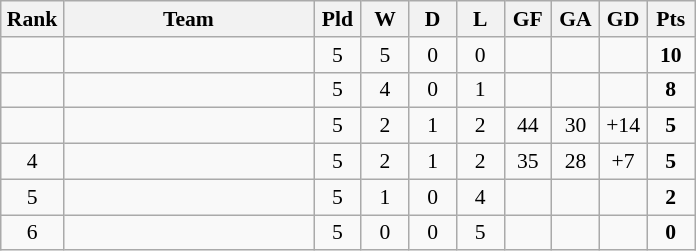<table class="wikitable" style="text-align: center; font-size:90% ">
<tr>
<th width=35>Rank</th>
<th width=160>Team</th>
<th width=25>Pld</th>
<th width=25>W</th>
<th width=25>D</th>
<th width=25>L</th>
<th width=25>GF</th>
<th width=25>GA</th>
<th width=25>GD</th>
<th width=25>Pts</th>
</tr>
<tr>
<td></td>
<td align=left></td>
<td>5</td>
<td>5</td>
<td>0</td>
<td>0</td>
<td></td>
<td></td>
<td></td>
<td><strong>10</strong></td>
</tr>
<tr>
<td></td>
<td align=left></td>
<td>5</td>
<td>4</td>
<td>0</td>
<td>1</td>
<td></td>
<td></td>
<td></td>
<td><strong>8</strong></td>
</tr>
<tr>
<td></td>
<td align=left></td>
<td>5</td>
<td>2</td>
<td>1</td>
<td>2</td>
<td>44</td>
<td>30</td>
<td>+14</td>
<td><strong>5</strong></td>
</tr>
<tr>
<td>4</td>
<td align=left></td>
<td>5</td>
<td>2</td>
<td>1</td>
<td>2</td>
<td>35</td>
<td>28</td>
<td>+7</td>
<td><strong>5</strong></td>
</tr>
<tr>
<td>5</td>
<td align=left></td>
<td>5</td>
<td>1</td>
<td>0</td>
<td>4</td>
<td></td>
<td></td>
<td></td>
<td><strong>2</strong></td>
</tr>
<tr>
<td>6</td>
<td align=left></td>
<td>5</td>
<td>0</td>
<td>0</td>
<td>5</td>
<td></td>
<td></td>
<td></td>
<td><strong>0</strong></td>
</tr>
</table>
